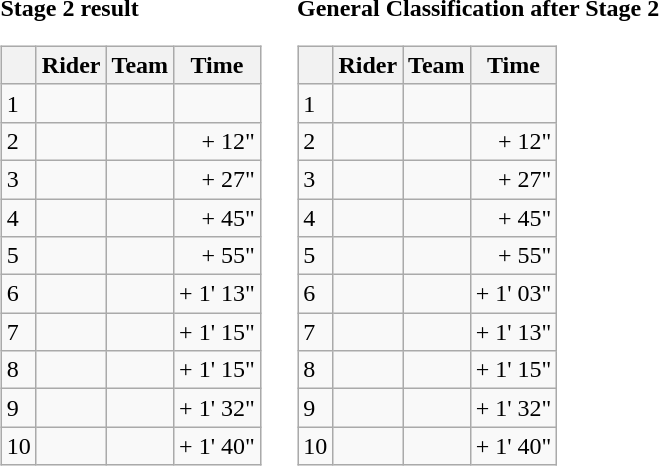<table>
<tr>
<td><strong>Stage 2 result</strong><br><table class="wikitable">
<tr>
<th></th>
<th>Rider</th>
<th>Team</th>
<th>Time</th>
</tr>
<tr>
<td>1</td>
<td></td>
<td></td>
<td align="right"></td>
</tr>
<tr>
<td>2</td>
<td></td>
<td></td>
<td align="right">+ 12"</td>
</tr>
<tr>
<td>3</td>
<td></td>
<td></td>
<td align="right">+ 27"</td>
</tr>
<tr>
<td>4</td>
<td></td>
<td></td>
<td align="right">+ 45"</td>
</tr>
<tr>
<td>5</td>
<td></td>
<td></td>
<td align="right">+ 55"</td>
</tr>
<tr>
<td>6</td>
<td></td>
<td></td>
<td align="right">+ 1' 13"</td>
</tr>
<tr>
<td>7</td>
<td></td>
<td></td>
<td align="right">+ 1' 15"</td>
</tr>
<tr>
<td>8</td>
<td></td>
<td></td>
<td align="right">+ 1' 15"</td>
</tr>
<tr>
<td>9</td>
<td></td>
<td></td>
<td align="right">+ 1' 32"</td>
</tr>
<tr>
<td>10</td>
<td></td>
<td></td>
<td align="right">+ 1' 40"</td>
</tr>
</table>
</td>
<td></td>
<td><strong>General Classification after Stage 2</strong><br><table class="wikitable">
<tr>
<th></th>
<th>Rider</th>
<th>Team</th>
<th>Time</th>
</tr>
<tr>
<td>1</td>
<td></td>
<td></td>
<td align="right"></td>
</tr>
<tr>
<td>2</td>
<td></td>
<td></td>
<td align="right">+ 12"</td>
</tr>
<tr>
<td>3</td>
<td></td>
<td></td>
<td align="right">+ 27"</td>
</tr>
<tr>
<td>4</td>
<td></td>
<td></td>
<td align="right">+ 45"</td>
</tr>
<tr>
<td>5</td>
<td></td>
<td></td>
<td align="right">+ 55"</td>
</tr>
<tr>
<td>6</td>
<td></td>
<td></td>
<td align="right">+ 1' 03"</td>
</tr>
<tr>
<td>7</td>
<td></td>
<td></td>
<td align="right">+ 1' 13"</td>
</tr>
<tr>
<td>8</td>
<td></td>
<td></td>
<td align="right">+ 1' 15"</td>
</tr>
<tr>
<td>9</td>
<td></td>
<td></td>
<td align="right">+ 1' 32"</td>
</tr>
<tr>
<td>10</td>
<td></td>
<td></td>
<td align="right">+ 1' 40"</td>
</tr>
</table>
</td>
</tr>
</table>
